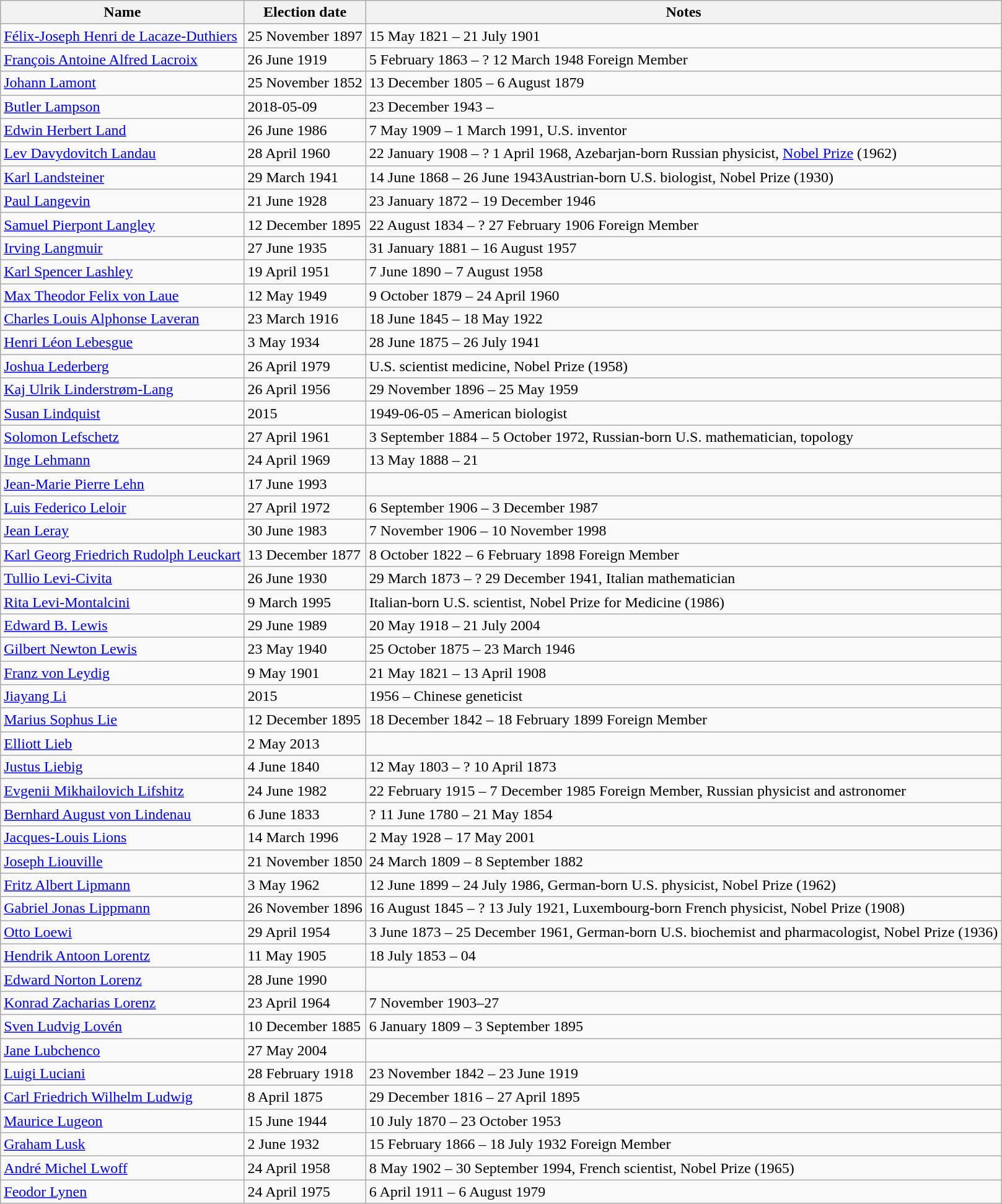<table class="wikitable sortable">
<tr>
<th>Name</th>
<th>Election date</th>
<th class="unsortable">Notes</th>
</tr>
<tr>
<td><a href='#'>Félix-Joseph Henri de Lacaze-Duthiers</a></td>
<td>25 November 1897</td>
<td>15 May 1821 – 21 July 1901</td>
</tr>
<tr>
<td><a href='#'>François Antoine Alfred Lacroix</a></td>
<td>26 June 1919</td>
<td>5 February 1863 – ? 12 March 1948 Foreign Member</td>
</tr>
<tr>
<td><a href='#'>Johann Lamont</a></td>
<td>25 November 1852</td>
<td>13 December 1805 – 6 August 1879</td>
</tr>
<tr>
<td><a href='#'>Butler Lampson</a></td>
<td>2018-05-09</td>
<td>23 December 1943 –</td>
</tr>
<tr>
<td><a href='#'>Edwin Herbert Land</a></td>
<td>26 June 1986</td>
<td>7 May 1909 – 1 March 1991, U.S. inventor</td>
</tr>
<tr>
<td><a href='#'>Lev Davydovitch Landau</a></td>
<td>28 April 1960</td>
<td>22 January 1908 – ? 1 April 1968, Azebarjan-born Russian physicist, <a href='#'>Nobel Prize</a> (1962)</td>
</tr>
<tr>
<td><a href='#'>Karl Landsteiner</a></td>
<td>29 March 1941</td>
<td>14 June 1868 – 26 June 1943Austrian-born U.S. biologist, Nobel Prize (1930)</td>
</tr>
<tr>
<td><a href='#'>Paul Langevin</a></td>
<td>21 June 1928</td>
<td>23 January 1872 – 19 December 1946</td>
</tr>
<tr>
<td><a href='#'>Samuel Pierpont Langley</a></td>
<td>12 December 1895</td>
<td>22 August 1834 – ? 27 February 1906 Foreign Member</td>
</tr>
<tr>
<td><a href='#'>Irving Langmuir</a></td>
<td>27 June 1935</td>
<td>31 January 1881 – 16 August 1957</td>
</tr>
<tr>
<td><a href='#'>Karl Spencer Lashley</a></td>
<td>19 April 1951</td>
<td>7 June 1890 – 7 August 1958</td>
</tr>
<tr>
<td><a href='#'>Max Theodor Felix von Laue</a></td>
<td>12 May 1949</td>
<td>9 October 1879 – 24 April 1960</td>
</tr>
<tr>
<td><a href='#'>Charles Louis Alphonse Laveran</a></td>
<td>23 March 1916</td>
<td>18 June 1845 – 18 May 1922</td>
</tr>
<tr>
<td><a href='#'>Henri Léon Lebesgue</a></td>
<td>3 May 1934</td>
<td>28 June 1875 – 26 July 1941</td>
</tr>
<tr>
<td><a href='#'>Joshua Lederberg</a></td>
<td>26 April 1979</td>
<td>U.S. scientist medicine, Nobel Prize (1958)</td>
</tr>
<tr>
<td><a href='#'>Kaj Ulrik Linderstrøm-Lang</a></td>
<td>26 April 1956</td>
<td>29 November 1896 – 25 May 1959</td>
</tr>
<tr>
<td><a href='#'>Susan Lindquist</a></td>
<td>2015</td>
<td>1949-06-05 – American biologist</td>
</tr>
<tr>
<td><a href='#'>Solomon Lefschetz</a></td>
<td>27 April 1961</td>
<td>3 September 1884 – 5 October 1972, Russian-born U.S. mathematician, topology</td>
</tr>
<tr>
<td><a href='#'>Inge Lehmann</a></td>
<td>24 April 1969</td>
<td>13 May 1888 – 21</td>
</tr>
<tr>
<td><a href='#'>Jean-Marie Pierre Lehn</a></td>
<td>17 June 1993</td>
<td></td>
</tr>
<tr>
<td><a href='#'>Luis Federico Leloir</a></td>
<td>27 April 1972</td>
<td>6 September 1906 – 3 December 1987</td>
</tr>
<tr>
<td><a href='#'>Jean Leray</a></td>
<td>30 June 1983</td>
<td>7 November 1906 – 10 November 1998</td>
</tr>
<tr>
<td><a href='#'>Karl Georg Friedrich Rudolph Leuckart</a></td>
<td>13 December 1877</td>
<td>8 October 1822 – 6 February 1898 Foreign Member</td>
</tr>
<tr>
<td><a href='#'>Tullio Levi-Civita</a></td>
<td>26 June 1930</td>
<td>29 March 1873 – ? 29 December 1941, Italian mathematician</td>
</tr>
<tr>
<td><a href='#'>Rita Levi-Montalcini</a></td>
<td>9 March 1995</td>
<td>Italian-born U.S. scientist, Nobel Prize for Medicine (1986)</td>
</tr>
<tr>
<td><a href='#'>Edward B. Lewis</a></td>
<td>29 June 1989</td>
<td>20 May 1918 – 21 July 2004</td>
</tr>
<tr>
<td><a href='#'>Gilbert Newton Lewis</a></td>
<td>23 May 1940</td>
<td>25 October 1875 – 23 March 1946</td>
</tr>
<tr>
<td><a href='#'>Franz von Leydig</a></td>
<td>9 May 1901</td>
<td>21 May 1821 – 13 April 1908</td>
</tr>
<tr>
<td><a href='#'>Jiayang Li</a></td>
<td>2015</td>
<td>1956 – Chinese geneticist</td>
</tr>
<tr>
<td><a href='#'>Marius Sophus Lie</a></td>
<td>12 December 1895</td>
<td>18 December 1842 – 18 February 1899 Foreign Member</td>
</tr>
<tr>
<td><a href='#'>Elliott Lieb</a></td>
<td>2 May 2013</td>
<td></td>
</tr>
<tr>
<td><a href='#'>Justus Liebig</a></td>
<td>4 June 1840</td>
<td>12 May 1803 – ? 10 April 1873</td>
</tr>
<tr>
<td><a href='#'>Evgenii Mikhailovich Lifshitz</a></td>
<td>24 June 1982</td>
<td>22 February 1915 – 7 December 1985 Foreign Member, Russian physicist and astronomer</td>
</tr>
<tr>
<td><a href='#'>Bernhard August von Lindenau</a></td>
<td>6 June 1833</td>
<td>? 11 June 1780 – 21 May 1854</td>
</tr>
<tr>
<td><a href='#'>Jacques-Louis Lions</a></td>
<td>14 March 1996</td>
<td>2 May 1928 – 17 May 2001</td>
</tr>
<tr>
<td><a href='#'>Joseph Liouville</a></td>
<td>21 November 1850</td>
<td>24 March 1809 – 8 September 1882</td>
</tr>
<tr>
<td><a href='#'>Fritz Albert Lipmann</a></td>
<td>3 May 1962</td>
<td>12 June 1899 – 24 July 1986, German-born U.S. physicist, Nobel Prize (1962)</td>
</tr>
<tr>
<td><a href='#'>Gabriel Jonas Lippmann</a></td>
<td>26 November 1896</td>
<td>16 August 1845 – ? 13 July 1921, Luxembourg-born French physicist, Nobel Prize (1908)</td>
</tr>
<tr>
<td><a href='#'>Otto Loewi</a></td>
<td>29 April 1954</td>
<td>3 June 1873 – 25 December 1961, German-born U.S. biochemist and pharmacologist, Nobel Prize (1936)</td>
</tr>
<tr>
<td><a href='#'>Hendrik Antoon Lorentz</a></td>
<td>11 May 1905</td>
<td>18 July 1853 – 04</td>
</tr>
<tr>
<td><a href='#'>Edward Norton Lorenz</a></td>
<td>28 June 1990</td>
<td></td>
</tr>
<tr>
<td><a href='#'>Konrad Zacharias Lorenz</a></td>
<td>23 April 1964</td>
<td>7 November 1903–27</td>
</tr>
<tr>
<td><a href='#'>Sven Ludvig Lovén</a></td>
<td>10 December 1885</td>
<td>6 January 1809 – 3 September 1895</td>
</tr>
<tr>
<td><a href='#'>Jane Lubchenco</a></td>
<td>27 May 2004</td>
<td></td>
</tr>
<tr>
<td><a href='#'>Luigi Luciani</a></td>
<td>28 February 1918</td>
<td>23 November 1842 – 23 June 1919</td>
</tr>
<tr>
<td><a href='#'>Carl Friedrich Wilhelm Ludwig</a></td>
<td>8 April 1875</td>
<td>29 December 1816 – 27 April 1895</td>
</tr>
<tr>
<td><a href='#'>Maurice Lugeon</a></td>
<td>15 June 1944</td>
<td>10 July 1870 – 23 October 1953</td>
</tr>
<tr>
<td><a href='#'>Graham Lusk</a></td>
<td>2 June 1932</td>
<td>15 February 1866 – 18 July 1932 Foreign Member</td>
</tr>
<tr>
<td><a href='#'>André Michel Lwoff</a></td>
<td>24 April 1958</td>
<td>8 May 1902 – 30 September 1994, French scientist, Nobel Prize (1965)</td>
</tr>
<tr>
<td><a href='#'>Feodor Lynen</a></td>
<td>24 April 1975</td>
<td>6 April 1911 – 6 August 1979</td>
</tr>
</table>
